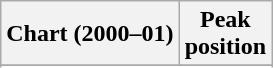<table class="wikitable sortable plainrowheaders" style="text-align:center;">
<tr>
<th scope="col">Chart (2000–01)</th>
<th scope="col">Peak<br>position</th>
</tr>
<tr>
</tr>
<tr>
</tr>
<tr>
</tr>
<tr>
</tr>
<tr>
</tr>
<tr>
</tr>
<tr>
</tr>
<tr>
</tr>
<tr>
</tr>
</table>
